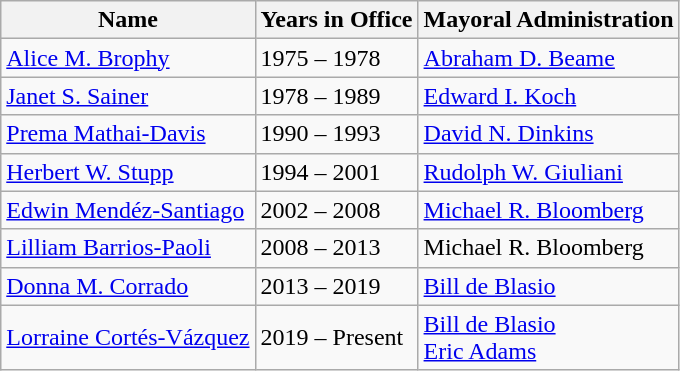<table class="wikitable">
<tr>
<th>Name</th>
<th>Years in Office</th>
<th>Mayoral Administration</th>
</tr>
<tr>
<td><a href='#'>Alice M. Brophy</a></td>
<td>1975 – 1978</td>
<td><a href='#'>Abraham D. Beame</a></td>
</tr>
<tr>
<td><a href='#'>Janet S. Sainer</a></td>
<td>1978 – 1989</td>
<td><a href='#'>Edward I. Koch</a></td>
</tr>
<tr>
<td><a href='#'>Prema Mathai-Davis</a></td>
<td>1990 – 1993</td>
<td><a href='#'>David N. Dinkins</a></td>
</tr>
<tr>
<td><a href='#'>Herbert W. Stupp</a></td>
<td>1994 – 2001</td>
<td><a href='#'>Rudolph W. Giuliani</a></td>
</tr>
<tr>
<td><a href='#'>Edwin Mendéz-Santiago</a></td>
<td>2002 – 2008</td>
<td><a href='#'>Michael R. Bloomberg</a></td>
</tr>
<tr>
<td><a href='#'>Lilliam Barrios-Paoli</a></td>
<td>2008 – 2013</td>
<td>Michael R. Bloomberg</td>
</tr>
<tr>
<td><a href='#'>Donna M. Corrado</a></td>
<td>2013 – 2019</td>
<td><a href='#'>Bill de Blasio</a></td>
</tr>
<tr>
<td><a href='#'>Lorraine Cortés-Vázquez</a></td>
<td>2019 – Present</td>
<td><a href='#'>Bill de Blasio</a><br><a href='#'>Eric Adams</a></td>
</tr>
</table>
